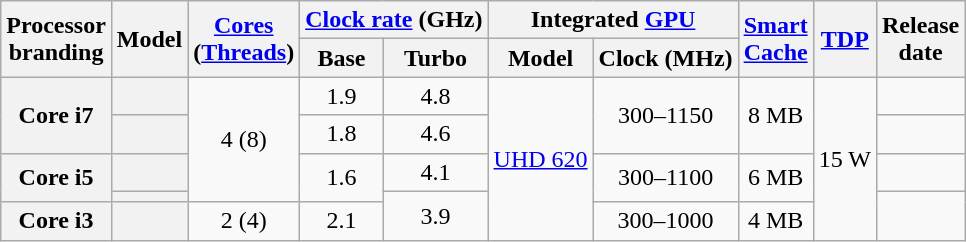<table class="wikitable sortable nowrap" style="text-align: center;">
<tr>
<th class="unsortable" rowspan="2">Processor<br>branding</th>
<th rowspan="2">Model</th>
<th class="unsortable" rowspan="2"><a href='#'>Cores</a><br>(<a href='#'>Threads</a>)</th>
<th colspan="2"><a href='#'>Clock rate</a> (GHz)</th>
<th colspan="2">Integrated <a href='#'>GPU</a></th>
<th class="unsortable" rowspan="2"><a href='#'>Smart<br>Cache</a></th>
<th rowspan="2"><a href='#'>TDP</a></th>
<th rowspan="2">Release<br>date</th>
</tr>
<tr>
<th class="unsortable">Base</th>
<th class="unsortable">Turbo</th>
<th class="unsortable">Model</th>
<th class="unsortable">Clock (MHz)</th>
</tr>
<tr>
<th rowspan=2>Core i7</th>
<th style="text-align:left;" data-sort-value="sku5"></th>
<td rowspan=4>4 (8)</td>
<td>1.9</td>
<td>4.8</td>
<td rowspan=5><a href='#'>UHD 620</a></td>
<td rowspan=2>300–1150</td>
<td rowspan=2>8 MB</td>
<td rowspan=5>15 W</td>
<td></td>
</tr>
<tr>
<th style="text-align:left;" data-sort-value="sku4"></th>
<td>1.8</td>
<td>4.6</td>
<td></td>
</tr>
<tr>
<th rowspan=2>Core i5</th>
<th style="text-align:left;" data-sort-value="sku3"></th>
<td rowspan=2>1.6</td>
<td>4.1</td>
<td rowspan=2>300–1100</td>
<td rowspan=2>6 MB</td>
<td></td>
</tr>
<tr>
<th style="text-align:left;" data-sort-value="sku2"></th>
<td rowspan=2>3.9</td>
<td rowspan=2></td>
</tr>
<tr>
<th rowspan=1>Core i3</th>
<th style="text-align:left;" data-sort-value="sku1"></th>
<td>2 (4)</td>
<td>2.1</td>
<td>300–1000</td>
<td>4 MB</td>
</tr>
</table>
